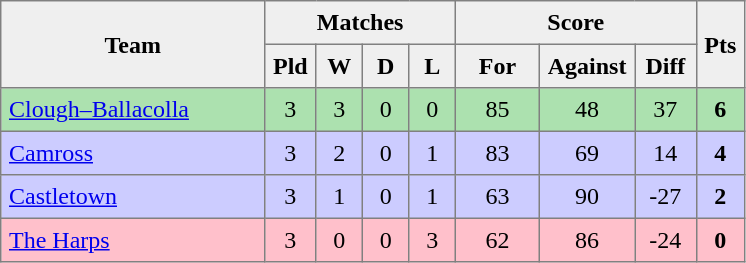<table style=border-collapse:collapse border=1 cellspacing=0 cellpadding=5>
<tr align=center bgcolor=#efefef>
<th rowspan=2 width=165>Team</th>
<th colspan=4>Matches</th>
<th colspan=3>Score</th>
<th rowspan=2width=20>Pts</th>
</tr>
<tr align=center bgcolor=#efefef>
<th width=20>Pld</th>
<th width=20>W</th>
<th width=20>D</th>
<th width=20>L</th>
<th width=45>For</th>
<th width=45>Against</th>
<th width=30>Diff</th>
</tr>
<tr align=center style="background:#ACE1AF;">
<td style="text-align:left;"><a href='#'>Clough–Ballacolla</a></td>
<td>3</td>
<td>3</td>
<td>0</td>
<td>0</td>
<td>85</td>
<td>48</td>
<td>37</td>
<td><strong>6</strong></td>
</tr>
<tr align=center style="background:#ccccff;">
<td style="text-align:left;"><a href='#'>Camross</a></td>
<td>3</td>
<td>2</td>
<td>0</td>
<td>1</td>
<td>83</td>
<td>69</td>
<td>14</td>
<td><strong>4</strong></td>
</tr>
<tr align=center style="background:#ccccff;">
<td style="text-align:left;"><a href='#'>Castletown</a></td>
<td>3</td>
<td>1</td>
<td>0</td>
<td>1</td>
<td>63</td>
<td>90</td>
<td>-27</td>
<td><strong>2</strong></td>
</tr>
<tr align=center style="background:#FFC0CB;">
<td style="text-align:left;"><a href='#'>The Harps</a></td>
<td>3</td>
<td>0</td>
<td>0</td>
<td>3</td>
<td>62</td>
<td>86</td>
<td>-24</td>
<td><strong>0</strong></td>
</tr>
</table>
